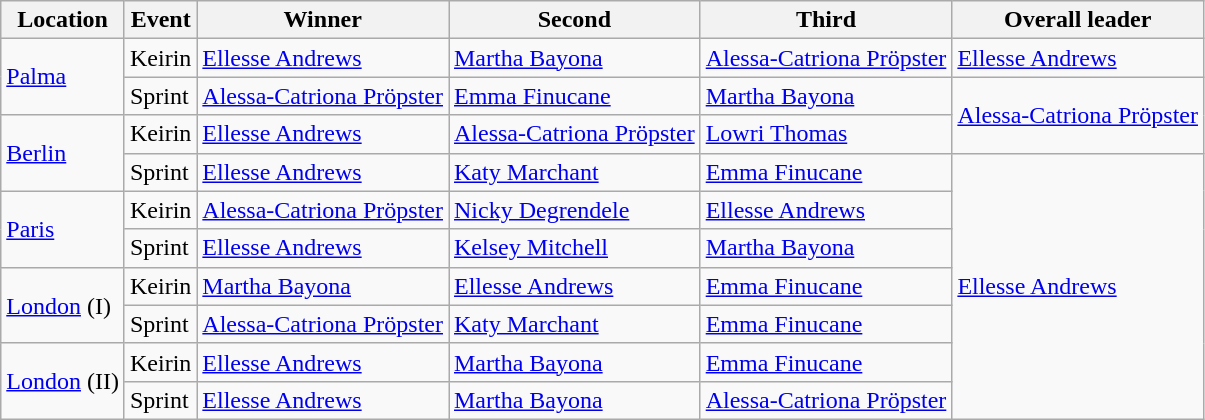<table class="wikitable">
<tr>
<th>Location</th>
<th>Event</th>
<th>Winner</th>
<th>Second</th>
<th>Third</th>
<th>Overall leader</th>
</tr>
<tr>
<td rowspan=2><a href='#'>Palma</a></td>
<td>Keirin</td>
<td> <a href='#'>Ellesse Andrews</a></td>
<td> <a href='#'>Martha Bayona</a></td>
<td> <a href='#'>Alessa-Catriona Pröpster</a></td>
<td rowspan=1> <a href='#'>Ellesse Andrews</a></td>
</tr>
<tr>
<td>Sprint</td>
<td> <a href='#'>Alessa-Catriona Pröpster</a></td>
<td> <a href='#'>Emma Finucane</a></td>
<td> <a href='#'>Martha Bayona</a></td>
<td rowspan=2> <a href='#'>Alessa-Catriona Pröpster</a></td>
</tr>
<tr>
<td rowspan=2><a href='#'>Berlin</a></td>
<td>Keirin</td>
<td> <a href='#'>Ellesse Andrews</a></td>
<td> <a href='#'>Alessa-Catriona Pröpster</a></td>
<td> <a href='#'>Lowri Thomas</a></td>
</tr>
<tr>
<td>Sprint</td>
<td> <a href='#'>Ellesse Andrews</a></td>
<td> <a href='#'>Katy Marchant</a></td>
<td> <a href='#'>Emma Finucane</a></td>
<td rowspan=7> <a href='#'>Ellesse Andrews</a></td>
</tr>
<tr>
<td rowspan=2><a href='#'>Paris</a></td>
<td>Keirin</td>
<td> <a href='#'>Alessa-Catriona Pröpster</a></td>
<td> <a href='#'>Nicky Degrendele</a></td>
<td> <a href='#'>Ellesse Andrews</a></td>
</tr>
<tr>
<td>Sprint</td>
<td> <a href='#'>Ellesse Andrews</a></td>
<td> <a href='#'>Kelsey Mitchell</a></td>
<td> <a href='#'>Martha Bayona</a></td>
</tr>
<tr>
<td rowspan=2><a href='#'>London</a> (I)</td>
<td>Keirin</td>
<td> <a href='#'>Martha Bayona</a></td>
<td> <a href='#'>Ellesse Andrews</a></td>
<td> <a href='#'>Emma Finucane</a></td>
</tr>
<tr>
<td>Sprint</td>
<td> <a href='#'>Alessa-Catriona Pröpster</a></td>
<td> <a href='#'>Katy Marchant</a></td>
<td> <a href='#'>Emma Finucane</a></td>
</tr>
<tr>
<td rowspan=2><a href='#'>London</a> (II)</td>
<td>Keirin</td>
<td> <a href='#'>Ellesse Andrews</a></td>
<td> <a href='#'>Martha Bayona</a></td>
<td> <a href='#'>Emma Finucane</a></td>
</tr>
<tr>
<td>Sprint</td>
<td> <a href='#'>Ellesse Andrews</a></td>
<td> <a href='#'>Martha Bayona</a></td>
<td> <a href='#'>Alessa-Catriona Pröpster</a></td>
</tr>
</table>
